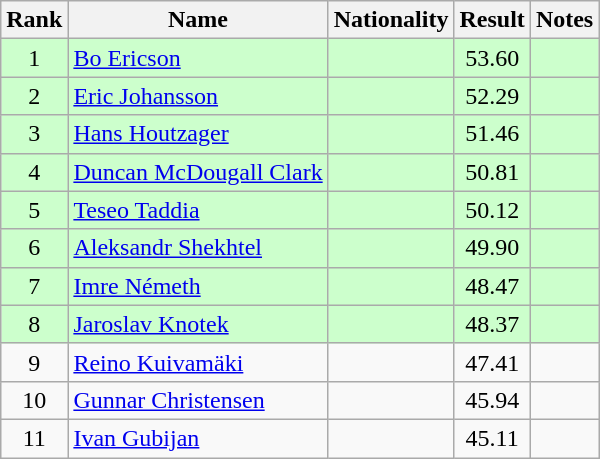<table class="wikitable sortable" style="text-align:center">
<tr>
<th>Rank</th>
<th>Name</th>
<th>Nationality</th>
<th>Result</th>
<th>Notes</th>
</tr>
<tr bgcolor=ccffcc>
<td>1</td>
<td align=left><a href='#'>Bo Ericson</a></td>
<td align=left></td>
<td>53.60</td>
<td></td>
</tr>
<tr bgcolor=ccffcc>
<td>2</td>
<td align=left><a href='#'>Eric Johansson</a></td>
<td align=left></td>
<td>52.29</td>
<td></td>
</tr>
<tr bgcolor=ccffcc>
<td>3</td>
<td align=left><a href='#'>Hans Houtzager</a></td>
<td align=left></td>
<td>51.46</td>
<td></td>
</tr>
<tr bgcolor=ccffcc>
<td>4</td>
<td align=left><a href='#'>Duncan McDougall Clark</a></td>
<td align=left></td>
<td>50.81</td>
<td></td>
</tr>
<tr bgcolor=ccffcc>
<td>5</td>
<td align=left><a href='#'>Teseo Taddia</a></td>
<td align=left></td>
<td>50.12</td>
<td></td>
</tr>
<tr bgcolor=ccffcc>
<td>6</td>
<td align=left><a href='#'>Aleksandr Shekhtel</a></td>
<td align=left></td>
<td>49.90</td>
<td></td>
</tr>
<tr bgcolor=ccffcc>
<td>7</td>
<td align=left><a href='#'>Imre Németh</a></td>
<td align=left></td>
<td>48.47</td>
<td></td>
</tr>
<tr bgcolor=ccffcc>
<td>8</td>
<td align=left><a href='#'>Jaroslav Knotek</a></td>
<td align=left></td>
<td>48.37</td>
<td></td>
</tr>
<tr>
<td>9</td>
<td align=left><a href='#'>Reino Kuivamäki</a></td>
<td align=left></td>
<td>47.41</td>
<td></td>
</tr>
<tr>
<td>10</td>
<td align=left><a href='#'>Gunnar Christensen</a></td>
<td align=left></td>
<td>45.94</td>
<td></td>
</tr>
<tr>
<td>11</td>
<td align=left><a href='#'>Ivan Gubijan</a></td>
<td align=left></td>
<td>45.11</td>
<td></td>
</tr>
</table>
